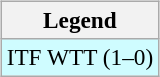<table>
<tr valign=top>
<td><br><table class="wikitable" style=font-size:97%>
<tr>
<th>Legend</th>
</tr>
<tr style="background:#cffcff;">
<td>ITF WTT (1–0)</td>
</tr>
</table>
</td>
<td></td>
</tr>
</table>
